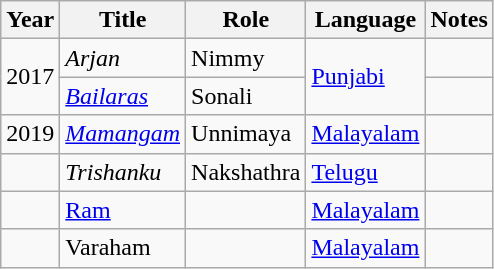<table class="wikitable sortable">
<tr>
<th>Year</th>
<th>Title</th>
<th>Role</th>
<th>Language</th>
<th>Notes</th>
</tr>
<tr>
<td rowspan="2">2017</td>
<td><em>Arjan</em></td>
<td>Nimmy</td>
<td rowspan=2><a href='#'>Punjabi</a></td>
<td></td>
</tr>
<tr>
<td><em><a href='#'>Bailaras</a></em></td>
<td>Sonali</td>
<td></td>
</tr>
<tr>
<td>2019</td>
<td><em><a href='#'>Mamangam</a></em></td>
<td>Unnimaya</td>
<td><a href='#'>Malayalam</a></td>
<td></td>
</tr>
<tr>
<td></td>
<td><em>Trishanku</em></td>
<td>Nakshathra</td>
<td><a href='#'>Telugu</a></td>
<td></td>
</tr>
<tr>
<td></td>
<td><a href='#'>Ram</a></td>
<td></td>
<td><a href='#'>Malayalam</a></td>
<td></td>
</tr>
<tr>
<td></td>
<td>Varaham</td>
<td></td>
<td><a href='#'>Malayalam</a></td>
<td></td>
</tr>
</table>
